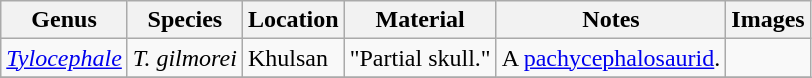<table class="wikitable sortable">
<tr>
<th>Genus</th>
<th>Species</th>
<th>Location</th>
<th>Material</th>
<th>Notes</th>
<th>Images</th>
</tr>
<tr>
<td><em><a href='#'>Tylocephale</a></em></td>
<td><em>T. gilmorei</em></td>
<td>Khulsan</td>
<td>"Partial skull."</td>
<td>A <a href='#'>pachycephalosaurid</a>.</td>
<td></td>
</tr>
<tr>
</tr>
</table>
